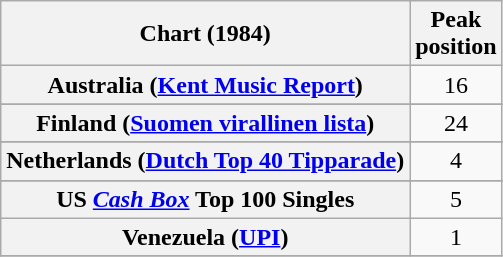<table class="wikitable sortable plainrowheaders" style="text-align:center">
<tr>
<th scope="col">Chart (1984)</th>
<th scope="col">Peak<br>position</th>
</tr>
<tr>
<th scope="row">Australia (<a href='#'>Kent Music Report</a>)</th>
<td>16</td>
</tr>
<tr>
</tr>
<tr>
</tr>
<tr>
</tr>
<tr>
<th scope="row">Finland (<a href='#'>Suomen virallinen lista</a>)</th>
<td>24</td>
</tr>
<tr>
</tr>
<tr>
<th scope="row">Netherlands (<a href='#'>Dutch Top 40 Tipparade</a>)</th>
<td>4</td>
</tr>
<tr>
</tr>
<tr>
</tr>
<tr>
</tr>
<tr>
</tr>
<tr>
</tr>
<tr>
</tr>
<tr>
</tr>
<tr>
</tr>
<tr>
</tr>
<tr>
</tr>
<tr>
<th scope="row">US <em><a href='#'>Cash Box</a></em> Top 100 Singles</th>
<td>5</td>
</tr>
<tr>
<th scope="row">Venezuela (<a href='#'>UPI</a>)</th>
<td>1</td>
</tr>
<tr>
</tr>
</table>
